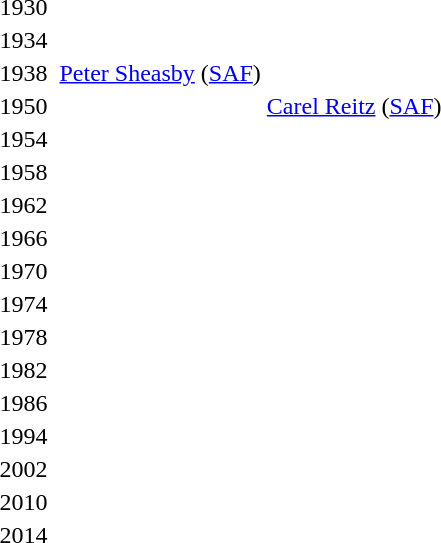<table>
<tr>
<td>1930</td>
<td></td>
<td></td>
<td></td>
</tr>
<tr>
<td>1934</td>
<td></td>
<td></td>
<td></td>
</tr>
<tr>
<td>1938</td>
<td></td>
<td> <a href='#'>Peter Sheasby</a> <span>(<a href='#'>SAF</a>)</span></td>
<td></td>
</tr>
<tr>
<td>1950</td>
<td></td>
<td></td>
<td> <a href='#'>Carel Reitz</a> <span>(<a href='#'>SAF</a>)</span></td>
</tr>
<tr>
<td>1954</td>
<td></td>
<td></td>
<td></td>
</tr>
<tr>
<td>1958</td>
<td></td>
<td></td>
<td></td>
</tr>
<tr>
<td>1962</td>
<td></td>
<td></td>
<td></td>
</tr>
<tr>
<td>1966</td>
<td></td>
<td></td>
<td></td>
</tr>
<tr>
<td rowspan=2>1970</td>
<td rowspan=2></td>
<td rowspan=2></td>
<td></td>
</tr>
<tr>
<td></td>
</tr>
<tr>
<td>1974</td>
<td></td>
<td></td>
<td></td>
</tr>
<tr>
<td>1978</td>
<td></td>
<td></td>
<td></td>
</tr>
<tr>
<td>1982</td>
<td></td>
<td></td>
<td></td>
</tr>
<tr>
<td>1986</td>
<td></td>
<td></td>
<td></td>
</tr>
<tr>
<td>1994</td>
<td></td>
<td></td>
<td></td>
</tr>
<tr>
<td>2002</td>
<td></td>
<td></td>
<td></td>
</tr>
<tr>
<td>2010<br></td>
<td></td>
<td></td>
<td></td>
</tr>
<tr>
<td rowspan=2>2014<br></td>
<td rowspan=2></td>
<td rowspan=2></td>
<td></td>
</tr>
<tr>
<td></td>
</tr>
</table>
